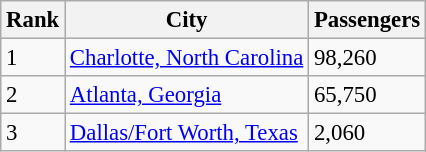<table class="wikitable sortable" style="font-size: 95%" width= align=>
<tr>
<th>Rank</th>
<th>City</th>
<th>Passengers</th>
</tr>
<tr>
<td>1</td>
<td><a href='#'>Charlotte, North Carolina</a></td>
<td>98,260</td>
</tr>
<tr>
<td>2</td>
<td><a href='#'>Atlanta, Georgia</a></td>
<td>65,750</td>
</tr>
<tr>
<td>3</td>
<td><a href='#'>Dallas/Fort Worth, Texas</a></td>
<td>2,060</td>
</tr>
</table>
